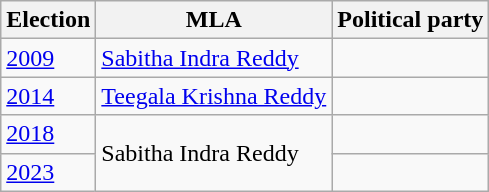<table class="wikitable">
<tr>
<th>Election</th>
<th>MLA</th>
<th colspan="2">Political party</th>
</tr>
<tr>
<td><a href='#'>2009</a></td>
<td><a href='#'>Sabitha Indra Reddy</a></td>
<td></td>
</tr>
<tr>
<td><a href='#'>2014</a></td>
<td><a href='#'>Teegala Krishna Reddy</a></td>
<td></td>
</tr>
<tr>
<td><a href='#'>2018</a></td>
<td rowspan=2>Sabitha Indra Reddy</td>
<td></td>
</tr>
<tr>
<td><a href='#'>2023</a></td>
<td></td>
</tr>
</table>
